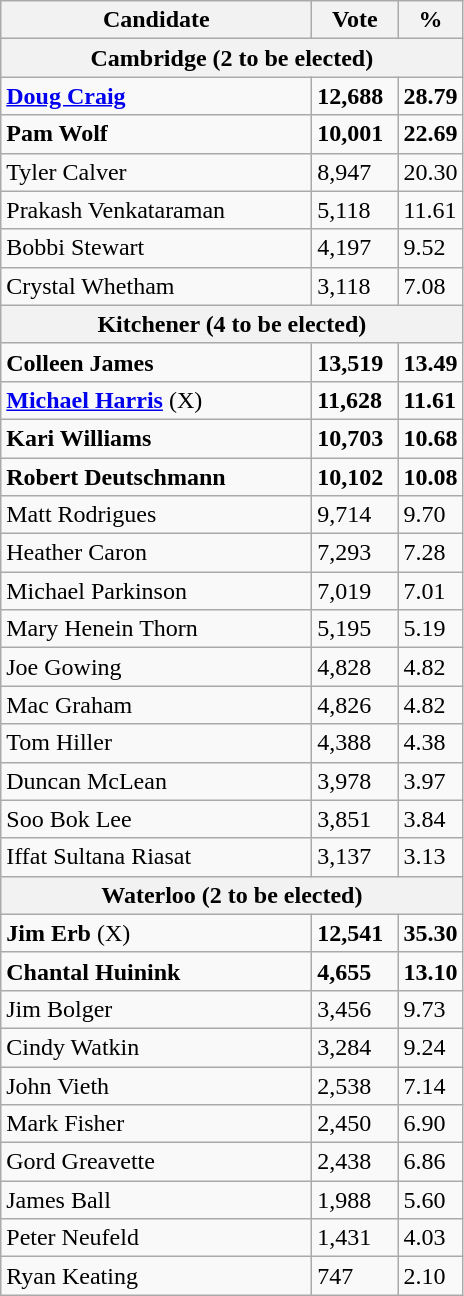<table class="wikitable">
<tr>
<th bgcolor="#DDDDFF" width="200px">Candidate</th>
<th bgcolor="#DDDDFF" width="50px">Vote</th>
<th bgcolor="#DDDDFF" width="30px">%</th>
</tr>
<tr>
<th colspan="3">Cambridge (2 to be elected)</th>
</tr>
<tr>
<td><strong><a href='#'>Doug Craig</a></strong></td>
<td><strong>12,688</strong></td>
<td><strong>28.79</strong></td>
</tr>
<tr>
<td><strong>Pam Wolf</strong></td>
<td><strong>10,001</strong></td>
<td><strong>22.69</strong></td>
</tr>
<tr>
<td>Tyler Calver</td>
<td>8,947</td>
<td>20.30</td>
</tr>
<tr>
<td>Prakash Venkataraman</td>
<td>5,118</td>
<td>11.61</td>
</tr>
<tr>
<td>Bobbi Stewart</td>
<td>4,197</td>
<td>9.52</td>
</tr>
<tr>
<td>Crystal Whetham</td>
<td>3,118</td>
<td>7.08</td>
</tr>
<tr>
<th colspan="3">Kitchener (4 to be elected)</th>
</tr>
<tr>
<td><strong>Colleen James</strong></td>
<td><strong>13,519</strong></td>
<td><strong>13.49</strong></td>
</tr>
<tr>
<td><strong><a href='#'>Michael Harris</a></strong> (X)</td>
<td><strong>11,628</strong></td>
<td><strong>11.61</strong></td>
</tr>
<tr>
<td><strong>Kari Williams</strong></td>
<td><strong>10,703</strong></td>
<td><strong>10.68</strong></td>
</tr>
<tr>
<td><strong>Robert Deutschmann</strong></td>
<td><strong>10,102</strong></td>
<td><strong>10.08</strong></td>
</tr>
<tr>
<td>Matt Rodrigues</td>
<td>9,714</td>
<td>9.70</td>
</tr>
<tr>
<td>Heather Caron</td>
<td>7,293</td>
<td>7.28</td>
</tr>
<tr>
<td>Michael Parkinson</td>
<td>7,019</td>
<td>7.01</td>
</tr>
<tr>
<td>Mary Henein Thorn</td>
<td>5,195</td>
<td>5.19</td>
</tr>
<tr>
<td>Joe Gowing</td>
<td>4,828</td>
<td>4.82</td>
</tr>
<tr>
<td>Mac Graham</td>
<td>4,826</td>
<td>4.82</td>
</tr>
<tr>
<td>Tom Hiller</td>
<td>4,388</td>
<td>4.38</td>
</tr>
<tr>
<td>Duncan McLean</td>
<td>3,978</td>
<td>3.97</td>
</tr>
<tr>
<td>Soo Bok Lee</td>
<td>3,851</td>
<td>3.84</td>
</tr>
<tr>
<td>Iffat Sultana Riasat</td>
<td>3,137</td>
<td>3.13</td>
</tr>
<tr>
<th colspan="3">Waterloo (2 to be elected)</th>
</tr>
<tr>
<td><strong>Jim Erb</strong> (X)</td>
<td><strong>12,541</strong></td>
<td><strong>35.30</strong></td>
</tr>
<tr>
<td><strong>Chantal Huinink</strong></td>
<td><strong>4,655</strong></td>
<td><strong>13.10</strong></td>
</tr>
<tr>
<td>Jim Bolger</td>
<td>3,456</td>
<td>9.73</td>
</tr>
<tr>
<td>Cindy Watkin</td>
<td>3,284</td>
<td>9.24</td>
</tr>
<tr>
<td>John Vieth</td>
<td>2,538</td>
<td>7.14</td>
</tr>
<tr>
<td>Mark Fisher</td>
<td>2,450</td>
<td>6.90</td>
</tr>
<tr>
<td>Gord Greavette</td>
<td>2,438</td>
<td>6.86</td>
</tr>
<tr>
<td>James Ball</td>
<td>1,988</td>
<td>5.60</td>
</tr>
<tr>
<td>Peter Neufeld</td>
<td>1,431</td>
<td>4.03</td>
</tr>
<tr>
<td>Ryan Keating</td>
<td>747</td>
<td>2.10</td>
</tr>
</table>
